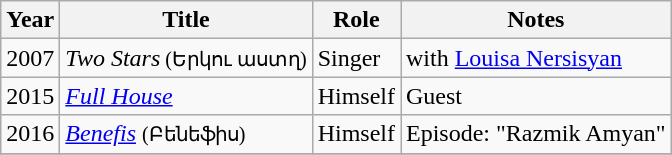<table class="wikitable sortable">
<tr>
<th>Year</th>
<th>Title</th>
<th>Role</th>
<th class="unsortable">Notes</th>
</tr>
<tr>
<td>2007</td>
<td><em>Two Stars</em><small> (Երկու աստղ)</small></td>
<td>Singer</td>
<td>with <a href='#'>Louisa Nersisyan</a></td>
</tr>
<tr>
<td>2015</td>
<td><em><a href='#'>Full House</a></em></td>
<td>Himself</td>
<td>Guest</td>
</tr>
<tr>
<td>2016</td>
<td><em><a href='#'>Benefis</a></em> <small> (Բենեֆիս)</small></td>
<td>Himself</td>
<td>Episode: "Razmik Amyan"</td>
</tr>
<tr>
</tr>
</table>
